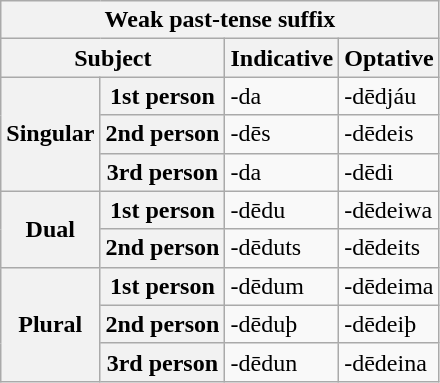<table class="wikitable">
<tr>
<th colspan="4">Weak past-tense suffix</th>
</tr>
<tr>
<th colspan="2">Subject</th>
<th>Indicative</th>
<th>Optative</th>
</tr>
<tr>
<th rowspan="3">Singular</th>
<th>1st person</th>
<td>-da</td>
<td>-dēdjáu</td>
</tr>
<tr>
<th>2nd person</th>
<td>-dēs</td>
<td>-dēdeis</td>
</tr>
<tr>
<th>3rd person</th>
<td>-da</td>
<td>-dēdi</td>
</tr>
<tr>
<th rowspan="2">Dual</th>
<th>1st person</th>
<td>-dēdu</td>
<td>-dēdeiwa</td>
</tr>
<tr>
<th>2nd person</th>
<td>-dēduts</td>
<td>-dēdeits</td>
</tr>
<tr>
<th rowspan="3">Plural</th>
<th>1st person</th>
<td>-dēdum</td>
<td>-dēdeima</td>
</tr>
<tr>
<th>2nd person</th>
<td>-dēduþ</td>
<td>-dēdeiþ</td>
</tr>
<tr>
<th>3rd person</th>
<td>-dēdun</td>
<td>-dēdeina</td>
</tr>
</table>
